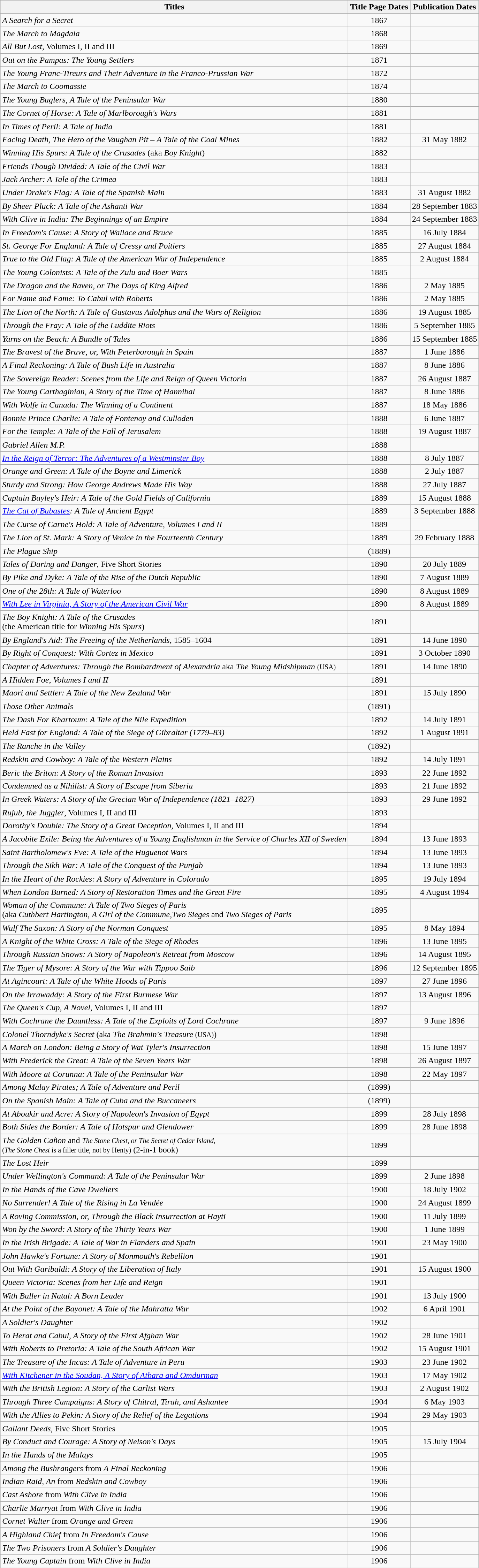<table class="wikitable sortable" style="text-align: center;">
<tr>
<th>Titles</th>
<th>Title Page Dates</th>
<th>Publication Dates</th>
</tr>
<tr>
<td align="left"><em>A Search for a Secret</em></td>
<td>1867</td>
<td></td>
</tr>
<tr>
<td align="left"><em>The March to Magdala</em></td>
<td>1868</td>
<td></td>
</tr>
<tr>
<td align="left"><em>All But Lost</em>, Volumes I, II and III</td>
<td>1869</td>
<td></td>
</tr>
<tr>
<td align="left"><em>Out on the Pampas: The Young Settlers</em></td>
<td>1871</td>
<td></td>
</tr>
<tr>
<td align="left"><em>The Young Franc-Tireurs and Their Adventure in the Franco-Prussian War</em></td>
<td>1872</td>
<td></td>
</tr>
<tr>
<td align="left"><em>The March to Coomassie</em></td>
<td>1874</td>
<td></td>
</tr>
<tr>
<td align="left"><em>The Young Buglers, A Tale of the Peninsular War</em></td>
<td>1880</td>
<td></td>
</tr>
<tr>
<td align="left"><em>The Cornet of Horse: A Tale of Marlborough's Wars</em></td>
<td>1881</td>
<td></td>
</tr>
<tr>
<td align="left"><em>In Times of Peril: A Tale of India</em></td>
<td>1881</td>
<td></td>
</tr>
<tr>
<td align="left"><em>Facing Death, The Hero of the Vaughan Pit – A Tale of the Coal Mines</em></td>
<td>1882</td>
<td>31 May 1882</td>
</tr>
<tr>
<td align="left"><em>Winning His Spurs: A Tale of the Crusades</em> (aka <em>Boy Knight</em>)</td>
<td>1882</td>
<td></td>
</tr>
<tr>
<td align="left"><em>Friends Though Divided: A Tale of the Civil War</em></td>
<td>1883</td>
<td></td>
</tr>
<tr>
<td align="left"><em>Jack Archer: A Tale of the Crimea</em></td>
<td>1883</td>
<td></td>
</tr>
<tr>
<td align="left"><em>Under Drake's Flag: A Tale of the Spanish Main</em></td>
<td>1883</td>
<td>31 August 1882</td>
</tr>
<tr>
<td align="left"><em>By Sheer Pluck: A Tale of the Ashanti War</em></td>
<td>1884</td>
<td>28 September 1883</td>
</tr>
<tr>
<td align="left"><em>With Clive in India: The Beginnings of an Empire</em></td>
<td>1884</td>
<td>24 September 1883</td>
</tr>
<tr>
<td align="left"><em>In Freedom's Cause: A Story of Wallace and Bruce</em></td>
<td>1885</td>
<td>16 July 1884</td>
</tr>
<tr>
<td align="left"><em>St. George For England: A Tale of Cressy and Poitiers</em></td>
<td>1885</td>
<td>27 August 1884</td>
</tr>
<tr>
<td align="left"><em>True to the Old Flag: A Tale of the American War of Independence</em></td>
<td>1885</td>
<td>2 August 1884</td>
</tr>
<tr>
<td align="left"><em>The Young Colonists: A Tale of the Zulu and Boer Wars</em></td>
<td>1885</td>
<td></td>
</tr>
<tr>
<td align="left"><em>The Dragon and the Raven, or The Days of King Alfred</em></td>
<td>1886</td>
<td>2 May 1885</td>
</tr>
<tr>
<td align="left"><em>For Name and Fame: To Cabul with Roberts</em></td>
<td>1886</td>
<td>2 May 1885</td>
</tr>
<tr>
<td align="left"><em>The Lion of the North: A Tale of Gustavus Adolphus and the Wars of Religion</em></td>
<td>1886</td>
<td>19 August 1885</td>
</tr>
<tr>
<td align="left"><em>Through the Fray: A Tale of the Luddite Riots</em></td>
<td>1886</td>
<td>5 September 1885</td>
</tr>
<tr>
<td align="left"><em>Yarns on the Beach: A Bundle of Tales</em></td>
<td>1886</td>
<td>15 September 1885</td>
</tr>
<tr>
<td align="left"><em>The Bravest of the Brave, or, With Peterborough in Spain</em></td>
<td>1887</td>
<td>1 June 1886</td>
</tr>
<tr>
<td align="left"><em>A Final Reckoning: A Tale of Bush Life in Australia</em></td>
<td>1887</td>
<td>8 June 1886</td>
</tr>
<tr>
<td align="left"><em>The Sovereign Reader: Scenes from the Life and Reign of Queen Victoria</em></td>
<td>1887</td>
<td>26 August 1887</td>
</tr>
<tr>
<td align="left"><em>The Young Carthaginian, A Story of the Time of Hannibal</em></td>
<td>1887</td>
<td>8 June 1886</td>
</tr>
<tr>
<td align="left"><em>With Wolfe in Canada: The Winning of a Continent</em></td>
<td>1887</td>
<td>18 May 1886</td>
</tr>
<tr>
<td align="left"><em>Bonnie Prince Charlie: A Tale of Fontenoy and Culloden</em></td>
<td>1888</td>
<td>6 June 1887</td>
</tr>
<tr>
<td align="left"><em>For the Temple: A Tale of the Fall of Jerusalem</em></td>
<td>1888</td>
<td>19 August 1887</td>
</tr>
<tr>
<td align="left"><em>Gabriel Allen M.P.</em></td>
<td>1888</td>
<td></td>
</tr>
<tr>
<td align="left"><em><a href='#'>In the Reign of Terror: The Adventures of a Westminster Boy</a></em></td>
<td>1888</td>
<td>8 July 1887</td>
</tr>
<tr>
<td align="left"><em>Orange and Green: A Tale of the Boyne and Limerick</em></td>
<td>1888</td>
<td>2 July 1887</td>
</tr>
<tr>
<td align="left"><em>Sturdy and Strong: How George Andrews Made His Way</em></td>
<td>1888</td>
<td>27 July 1887</td>
</tr>
<tr>
<td align="left"><em>Captain Bayley's Heir: A Tale of the Gold Fields of California</em></td>
<td>1889</td>
<td>15 August 1888</td>
</tr>
<tr>
<td align="left"><em><a href='#'>The Cat of Bubastes</a>: A Tale of Ancient Egypt</em></td>
<td>1889</td>
<td>3 September 1888</td>
</tr>
<tr>
<td align="left"><em>The Curse of Carne's Hold: A Tale of Adventure, Volumes I and II</em></td>
<td>1889</td>
<td></td>
</tr>
<tr>
<td align="left"><em>The Lion of St. Mark: A Story of Venice in the Fourteenth Century</em></td>
<td>1889</td>
<td>29 February 1888</td>
</tr>
<tr>
<td align="left"><em>The Plague Ship</em></td>
<td>(1889)</td>
<td></td>
</tr>
<tr>
<td align="left"><em>Tales of Daring and Danger</em>, Five Short Stories</td>
<td>1890</td>
<td>20 July 1889</td>
</tr>
<tr>
<td align="left"><em>By Pike and Dyke: A Tale of the Rise of the Dutch Republic</em></td>
<td>1890</td>
<td>7 August 1889</td>
</tr>
<tr>
<td align="left"><em>One of the 28th: A Tale of Waterloo</em></td>
<td>1890</td>
<td>8 August 1889</td>
</tr>
<tr>
<td align="left"><em><a href='#'>With Lee in Virginia, A Story of the American Civil War</a></em></td>
<td>1890</td>
<td>8 August 1889</td>
</tr>
<tr>
<td align="left"><em>The Boy Knight: A Tale of the Crusades</em> <br>(the American title for <em>Winning His Spurs</em>)</td>
<td>1891</td>
<td></td>
</tr>
<tr>
<td align="left"><em>By England's Aid: The Freeing of the Netherlands</em>, 1585–1604</td>
<td>1891</td>
<td>14 June 1890</td>
</tr>
<tr>
<td align="left"><em>By Right of Conquest: With Cortez in Mexico</em></td>
<td>1891</td>
<td>3 October 1890</td>
</tr>
<tr>
<td align="left"><em>Chapter of Adventures: Through the Bombardment of Alexandria</em> aka <em>The Young Midshipman</em> <small>(USA)</small></td>
<td>1891</td>
<td>14 June 1890</td>
</tr>
<tr>
<td align="left"><em>A Hidden Foe, Volumes I and II</em></td>
<td>1891</td>
<td></td>
</tr>
<tr>
<td align="left"><em>Maori and Settler: A Tale of the New Zealand War</em></td>
<td>1891</td>
<td>15 July 1890</td>
</tr>
<tr>
<td align="left"><em>Those Other Animals</em></td>
<td>(1891)</td>
<td></td>
</tr>
<tr>
<td align="left"><em>The Dash For Khartoum: A Tale of the Nile Expedition</em></td>
<td>1892</td>
<td>14 July 1891</td>
</tr>
<tr>
<td align="left"><em>Held Fast for England: A Tale of the Siege of Gibraltar (1779–83)</em></td>
<td>1892</td>
<td>1 August 1891</td>
</tr>
<tr>
<td align="left"><em>The Ranche in the Valley</em></td>
<td>(1892)</td>
<td></td>
</tr>
<tr>
<td align="left"><em>Redskin and Cowboy: A Tale of the Western Plains</em></td>
<td>1892</td>
<td>14 July 1891</td>
</tr>
<tr>
<td align="left"><em>Beric the Briton: A Story of the Roman Invasion</em></td>
<td>1893</td>
<td>22 June 1892</td>
</tr>
<tr>
<td align="left"><em>Condemned as a Nihilist: A Story of Escape from Siberia</em></td>
<td>1893</td>
<td>21 June 1892</td>
</tr>
<tr>
<td align="left"><em>In Greek Waters: A Story of the Grecian War of Independence (1821–1827)</em></td>
<td>1893</td>
<td>29 June 1892</td>
</tr>
<tr>
<td align="left"><em>Rujub, the Juggler</em>, Volumes I, II and III</td>
<td>1893</td>
<td></td>
</tr>
<tr>
<td align="left"><em>Dorothy's Double: The Story of a Great Deception</em>, Volumes I, II and III</td>
<td>1894</td>
<td></td>
</tr>
<tr>
<td align="left"><em>A Jacobite Exile: Being the Adventures of a Young Englishman in the Service of Charles XII of Sweden</em></td>
<td>1894</td>
<td>13 June 1893</td>
</tr>
<tr>
<td align="left"><em>Saint Bartholomew's Eve: A Tale of the Huguenot Wars</em></td>
<td>1894</td>
<td>13 June 1893</td>
</tr>
<tr>
<td align="left"><em>Through the Sikh War: A Tale of the Conquest of the Punjab</em></td>
<td>1894</td>
<td>13 June 1893</td>
</tr>
<tr>
<td align="left"><em>In the Heart of the Rockies: A Story of Adventure in Colorado</em></td>
<td>1895</td>
<td>19 July 1894</td>
</tr>
<tr>
<td align="left"><em>When London Burned: A Story of Restoration Times and the Great Fire</em></td>
<td>1895</td>
<td>4 August 1894</td>
</tr>
<tr>
<td align="left"><em>Woman of the Commune: A Tale of Two Sieges of Paris</em> <br>(aka <em>Cuthbert Hartington</em>, <em>A Girl of the Commune</em>,<em>Two Sieges</em> and <em>Two Sieges of Paris</em></td>
<td>1895</td>
<td></td>
</tr>
<tr>
<td align="left"><em>Wulf The Saxon: A Story of the Norman Conquest</em></td>
<td>1895</td>
<td>8 May 1894</td>
</tr>
<tr>
<td align="left"><em>A Knight of the White Cross: A Tale of the Siege of Rhodes</em></td>
<td>1896</td>
<td>13 June 1895</td>
</tr>
<tr>
<td align="left"><em>Through Russian Snows: A Story of Napoleon's Retreat from Moscow</em></td>
<td>1896</td>
<td>14 August 1895</td>
</tr>
<tr>
<td align="left"><em>The Tiger of Mysore: A Story of the War with Tippoo Saib</em></td>
<td>1896</td>
<td>12 September 1895</td>
</tr>
<tr>
<td align="left"><em>At Agincourt: A Tale of the White Hoods of Paris</em></td>
<td>1897</td>
<td>27 June 1896</td>
</tr>
<tr>
<td align="left"><em>On the Irrawaddy: A Story of the First Burmese War</em></td>
<td>1897</td>
<td>13 August 1896</td>
</tr>
<tr>
<td align="left"><em>The Queen's Cup, A Novel</em>, Volumes I, II and III</td>
<td>1897</td>
<td></td>
</tr>
<tr>
<td align="left"><em>With Cochrane the Dauntless: A Tale of the Exploits of Lord Cochrane</em></td>
<td>1897</td>
<td>9 June 1896</td>
</tr>
<tr>
<td align="left"><em>Colonel Thorndyke's Secret</em> (aka <em>The Brahmin's Treasure</em> <small>(USA)</small>)</td>
<td>1898</td>
<td></td>
</tr>
<tr>
<td align="left"><em>A March on London: Being a Story of Wat Tyler's Insurrection</em></td>
<td>1898</td>
<td>15 June 1897</td>
</tr>
<tr>
<td align="left"><em>With Frederick the Great: A Tale of the Seven Years War</em></td>
<td>1898</td>
<td>26 August 1897</td>
</tr>
<tr>
<td align="left"><em>With Moore at Corunna: A Tale of the Peninsular War</em></td>
<td>1898</td>
<td>22 May 1897</td>
</tr>
<tr>
<td align="left"><em>Among Malay Pirates; A Tale of Adventure and Peril</em></td>
<td>(1899)</td>
<td></td>
</tr>
<tr>
<td align="left"><em>On the Spanish Main: A Tale of Cuba and the Buccaneers</em></td>
<td>(1899)</td>
<td></td>
</tr>
<tr>
<td align="left"><em>At Aboukir and Acre: A Story of Napoleon's Invasion of Egypt</em></td>
<td>1899</td>
<td>28 July 1898</td>
</tr>
<tr>
<td align="left"><em>Both Sides the Border: A Tale of Hotspur and Glendower</em></td>
<td>1899</td>
<td>28 June 1898</td>
</tr>
<tr>
<td align="left"><em>The Golden Cañon</em> and <small><em>The Stone Chest, or The Secret of Cedar Island</em>, <br>(<em>The Stone Chest</em> is a filler title, not by Henty)</small> (2-in-1 book)</td>
<td>1899</td>
<td></td>
</tr>
<tr>
<td align="left"><em>The Lost Heir</em></td>
<td>1899</td>
<td></td>
</tr>
<tr>
<td align="left"><em>Under Wellington's Command: A Tale of the Peninsular War</em></td>
<td>1899</td>
<td>2 June 1898</td>
</tr>
<tr>
<td align="left"><em>In the Hands of the Cave Dwellers</em></td>
<td>1900</td>
<td>18 July 1902</td>
</tr>
<tr>
<td align="left"><em>No Surrender! A Tale of the Rising in La Vendée</em></td>
<td>1900</td>
<td>24 August 1899</td>
</tr>
<tr>
<td align="left"><em>A Roving Commission, or, Through the Black Insurrection at Hayti</em></td>
<td>1900</td>
<td>11 July 1899</td>
</tr>
<tr>
<td align="left"><em>Won by the Sword: A Story of the Thirty Years War</em></td>
<td>1900</td>
<td>1 June 1899</td>
</tr>
<tr>
<td align="left"><em>In the Irish Brigade: A Tale of War in Flanders and Spain</em></td>
<td>1901</td>
<td>23 May 1900</td>
</tr>
<tr>
<td align="left"><em>John Hawke's Fortune: A Story of Monmouth's Rebellion</em></td>
<td>1901</td>
<td></td>
</tr>
<tr>
<td align="left"><em>Out With Garibaldi: A Story of the Liberation of Italy</em></td>
<td>1901</td>
<td>15 August 1900</td>
</tr>
<tr>
<td align="left"><em>Queen Victoria: Scenes from her Life and Reign</em></td>
<td>1901</td>
<td></td>
</tr>
<tr>
<td align="left"><em>With Buller in Natal: A Born Leader</em></td>
<td>1901</td>
<td>13 July 1900</td>
</tr>
<tr>
<td align="left"><em>At the Point of the Bayonet: A Tale of the Mahratta War</em></td>
<td>1902</td>
<td>6 April 1901</td>
</tr>
<tr>
<td align="left"><em>A Soldier's Daughter</em></td>
<td>1902</td>
<td></td>
</tr>
<tr>
<td align="left"><em>To Herat and Cabul, A Story of the First Afghan War</em></td>
<td>1902</td>
<td>28 June 1901</td>
</tr>
<tr>
<td align="left"><em>With Roberts to Pretoria: A Tale of the South African War</em></td>
<td>1902</td>
<td>15 August 1901</td>
</tr>
<tr>
<td align="left"><em>The Treasure of the Incas: A Tale of Adventure in Peru</em></td>
<td>1903</td>
<td>23 June 1902</td>
</tr>
<tr>
<td align="left"><em><a href='#'>With Kitchener in the Soudan, A Story of Atbara and Omdurman</a></em></td>
<td>1903</td>
<td>17 May 1902</td>
</tr>
<tr>
<td align="left"><em>With the British Legion: A Story of the Carlist Wars</em></td>
<td>1903</td>
<td>2 August 1902</td>
</tr>
<tr>
<td align="left"><em>Through Three Campaigns: A Story of Chitral, Tirah, and Ashantee</em></td>
<td>1904</td>
<td>6 May 1903</td>
</tr>
<tr>
<td align="left"><em>With the Allies to Pekin: A Story of the Relief of the Legations</em></td>
<td>1904</td>
<td>29 May 1903</td>
</tr>
<tr>
<td align="left"><em>Gallant Deeds</em>, Five Short Stories</td>
<td>1905</td>
<td></td>
</tr>
<tr>
<td align="left"><em>By Conduct and Courage: A Story of Nelson's Days</em></td>
<td>1905</td>
<td>15 July 1904</td>
</tr>
<tr>
<td align="left"><em>In the Hands of the Malays</em></td>
<td>1905</td>
<td></td>
</tr>
<tr>
<td align="left"><em>Among the Bushrangers</em> from <em>A Final Reckoning</em></td>
<td>1906</td>
<td></td>
</tr>
<tr>
<td align="left"><em>Indian Raid, An</em> from <em>Redskin and Cowboy</em></td>
<td>1906</td>
<td></td>
</tr>
<tr>
<td align="left"><em>Cast Ashore</em> from <em>With Clive in India</em></td>
<td>1906</td>
<td></td>
</tr>
<tr>
<td align="left"><em>Charlie Marryat</em> from <em>With Clive in India</em></td>
<td>1906</td>
<td></td>
</tr>
<tr>
<td align="left"><em>Cornet Walter</em> from <em>Orange and Green</em></td>
<td>1906</td>
<td></td>
</tr>
<tr>
<td align="left"><em>A Highland Chief</em> from <em>In Freedom's Cause</em></td>
<td>1906</td>
<td></td>
</tr>
<tr>
<td align="left"><em>The Two Prisoners</em> from <em>A Soldier's Daughter</em></td>
<td>1906</td>
<td></td>
</tr>
<tr>
<td align="left"><em>The Young Captain</em> from <em>With Clive in India</em></td>
<td>1906</td>
<td></td>
</tr>
<tr>
</tr>
</table>
